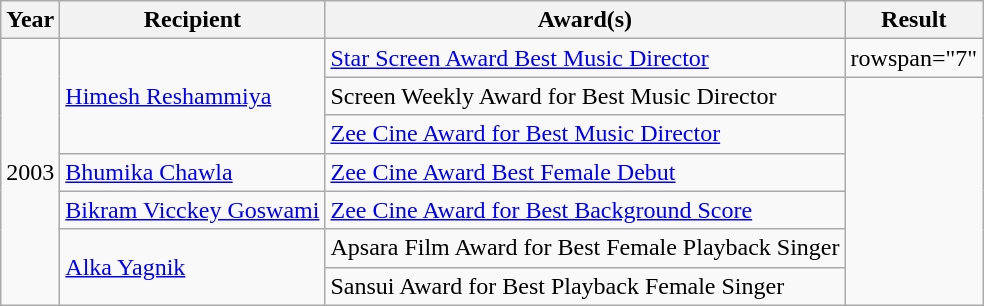<table class="wikitable sortable">
<tr>
<th>Year</th>
<th>Recipient</th>
<th>Award(s)</th>
<th>Result</th>
</tr>
<tr>
<td rowspan= 7>2003</td>
<td rowspan="3"><a href='#'>Himesh Reshammiya</a></td>
<td><a href='#'>Star Screen Award Best Music Director</a></td>
<td>rowspan="7"</td>
</tr>
<tr>
<td>Screen Weekly Award for Best Music Director</td>
</tr>
<tr>
<td><a href='#'>Zee Cine Award for Best Music Director</a></td>
</tr>
<tr>
<td><a href='#'>Bhumika Chawla</a></td>
<td><a href='#'>Zee Cine Award Best Female Debut</a></td>
</tr>
<tr>
<td><a href='#'>Bikram Vicckey Goswami</a></td>
<td><a href='#'>Zee Cine Award for Best Background Score</a></td>
</tr>
<tr>
<td rowspan="2"><a href='#'>Alka Yagnik</a></td>
<td>Apsara Film Award for Best Female Playback Singer</td>
</tr>
<tr>
<td>Sansui Award for Best Playback Female Singer</td>
</tr>
</table>
